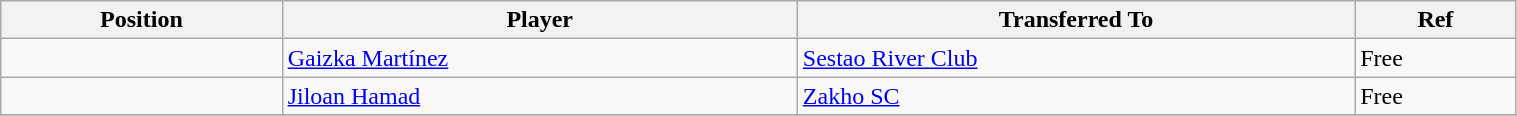<table class="wikitable sortable" style="width:80%; text-align:center; font-size:100%; text-align:left;">
<tr>
<th>Position</th>
<th>Player</th>
<th>Transferred To</th>
<th>Ref</th>
</tr>
<tr>
<td></td>
<td> <a href='#'>Gaizka Martínez</a></td>
<td> <a href='#'>Sestao River Club</a></td>
<td>Free</td>
</tr>
<tr>
<td></td>
<td> <a href='#'>Jiloan Hamad</a></td>
<td> <a href='#'>Zakho SC</a></td>
<td>Free</td>
</tr>
<tr>
</tr>
</table>
